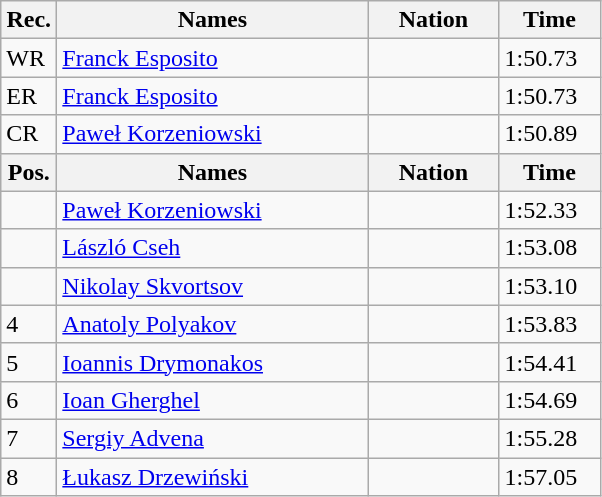<table class=wikitable>
<tr>
<th width="30">Rec.</th>
<th width="200">Names</th>
<th width="80">Nation</th>
<th width="60">Time</th>
</tr>
<tr>
<td>WR</td>
<td><a href='#'>Franck Esposito</a></td>
<td></td>
<td>1:50.73</td>
</tr>
<tr>
<td>ER</td>
<td><a href='#'>Franck Esposito</a></td>
<td></td>
<td>1:50.73</td>
</tr>
<tr>
<td>CR</td>
<td><a href='#'>Paweł Korzeniowski</a></td>
<td></td>
<td>1:50.89</td>
</tr>
<tr>
<th>Pos.</th>
<th>Names</th>
<th>Nation</th>
<th>Time</th>
</tr>
<tr>
<td></td>
<td><a href='#'>Paweł Korzeniowski</a></td>
<td></td>
<td>1:52.33</td>
</tr>
<tr>
<td></td>
<td><a href='#'>László Cseh</a></td>
<td></td>
<td>1:53.08</td>
</tr>
<tr>
<td></td>
<td><a href='#'>Nikolay Skvortsov</a></td>
<td></td>
<td>1:53.10</td>
</tr>
<tr>
<td>4</td>
<td><a href='#'>Anatoly Polyakov</a></td>
<td></td>
<td>1:53.83</td>
</tr>
<tr>
<td>5</td>
<td><a href='#'>Ioannis Drymonakos</a></td>
<td></td>
<td>1:54.41</td>
</tr>
<tr>
<td>6</td>
<td><a href='#'>Ioan Gherghel</a></td>
<td></td>
<td>1:54.69</td>
</tr>
<tr>
<td>7</td>
<td><a href='#'>Sergiy Advena</a></td>
<td></td>
<td>1:55.28</td>
</tr>
<tr>
<td>8</td>
<td><a href='#'>Łukasz Drzewiński</a></td>
<td></td>
<td>1:57.05</td>
</tr>
</table>
